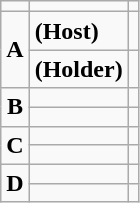<table class="wikitable" style="text-align: center;">
<tr>
<td></td>
<td></td>
<td></td>
</tr>
<tr>
<td rowspan="2"><strong>A</strong></td>
<td align="left"> <strong>(Host)</strong></td>
<td align="left"></td>
</tr>
<tr>
<td align="left"> <strong>(Holder)</strong></td>
<td align="left"></td>
</tr>
<tr>
<td rowspan="2"><strong>B</strong></td>
<td align="left"></td>
<td align="left"></td>
</tr>
<tr>
<td align="left"></td>
<td align="left"></td>
</tr>
<tr>
<td rowspan="2"><strong>C</strong></td>
<td align="left"></td>
<td align="left"></td>
</tr>
<tr>
<td align="left"></td>
<td align="left"></td>
</tr>
<tr>
<td rowspan="2"><strong>D</strong></td>
<td align="left"></td>
<td align="left"></td>
</tr>
<tr>
<td align="left"></td>
<td align="left"></td>
</tr>
</table>
